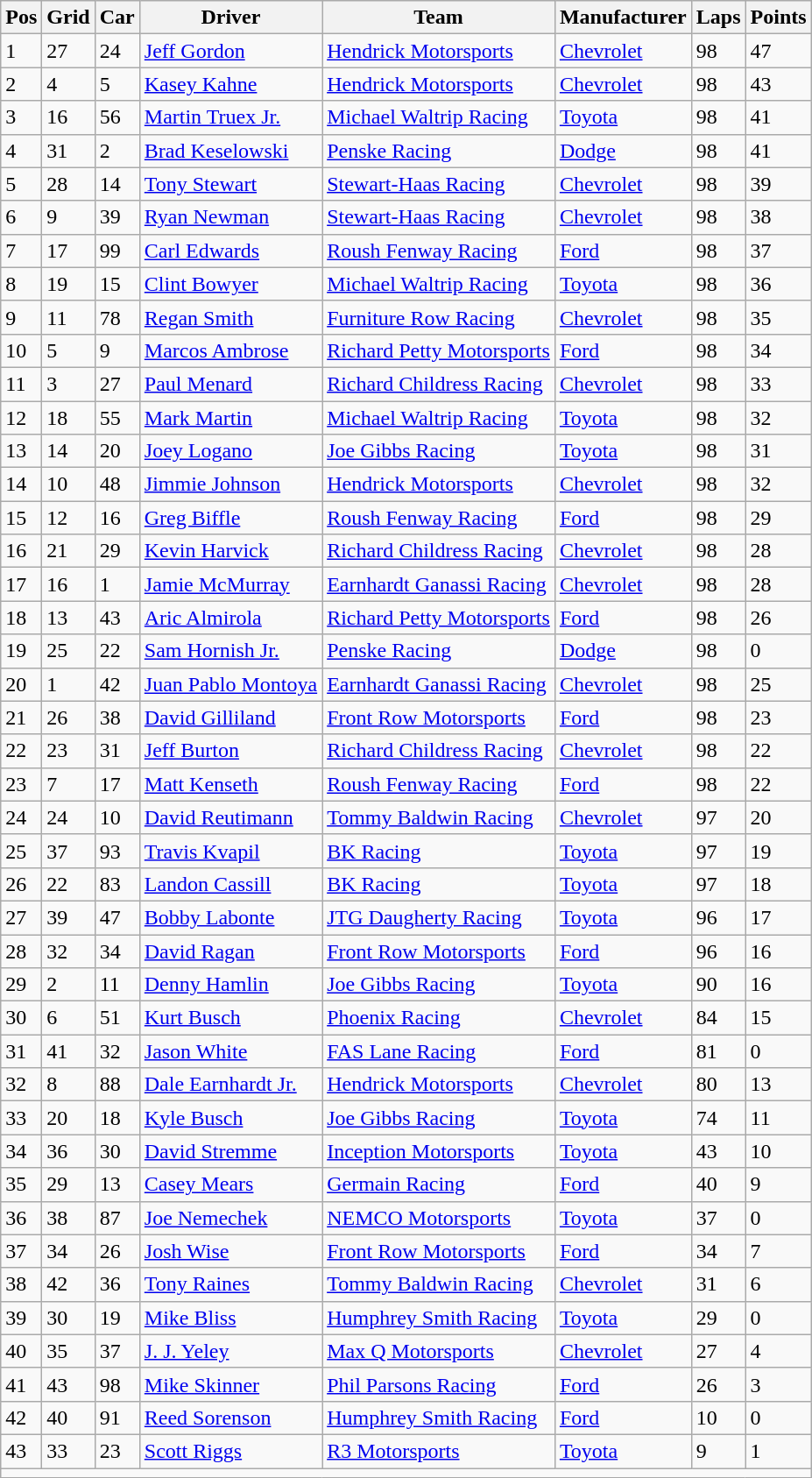<table class="wikitable">
<tr>
<th>Pos</th>
<th>Grid</th>
<th>Car</th>
<th>Driver</th>
<th>Team</th>
<th>Manufacturer</th>
<th>Laps</th>
<th>Points</th>
</tr>
<tr>
<td>1</td>
<td>27</td>
<td>24</td>
<td><a href='#'>Jeff Gordon</a></td>
<td><a href='#'>Hendrick Motorsports</a></td>
<td><a href='#'>Chevrolet</a></td>
<td>98</td>
<td>47</td>
</tr>
<tr>
<td>2</td>
<td>4</td>
<td>5</td>
<td><a href='#'>Kasey Kahne</a></td>
<td><a href='#'>Hendrick Motorsports</a></td>
<td><a href='#'>Chevrolet</a></td>
<td>98</td>
<td>43</td>
</tr>
<tr>
<td>3</td>
<td>16</td>
<td>56</td>
<td><a href='#'>Martin Truex Jr.</a></td>
<td><a href='#'>Michael Waltrip Racing</a></td>
<td><a href='#'>Toyota</a></td>
<td>98</td>
<td>41</td>
</tr>
<tr>
<td>4</td>
<td>31</td>
<td>2</td>
<td><a href='#'>Brad Keselowski</a></td>
<td><a href='#'>Penske Racing</a></td>
<td><a href='#'>Dodge</a></td>
<td>98</td>
<td>41</td>
</tr>
<tr>
<td>5</td>
<td>28</td>
<td>14</td>
<td><a href='#'>Tony Stewart</a></td>
<td><a href='#'>Stewart-Haas Racing</a></td>
<td><a href='#'>Chevrolet</a></td>
<td>98</td>
<td>39</td>
</tr>
<tr>
<td>6</td>
<td>9</td>
<td>39</td>
<td><a href='#'>Ryan Newman</a></td>
<td><a href='#'>Stewart-Haas Racing</a></td>
<td><a href='#'>Chevrolet</a></td>
<td>98</td>
<td>38</td>
</tr>
<tr>
<td>7</td>
<td>17</td>
<td>99</td>
<td><a href='#'>Carl Edwards</a></td>
<td><a href='#'>Roush Fenway Racing</a></td>
<td><a href='#'>Ford</a></td>
<td>98</td>
<td>37</td>
</tr>
<tr>
<td>8</td>
<td>19</td>
<td>15</td>
<td><a href='#'>Clint Bowyer</a></td>
<td><a href='#'>Michael Waltrip Racing</a></td>
<td><a href='#'>Toyota</a></td>
<td>98</td>
<td>36</td>
</tr>
<tr>
<td>9</td>
<td>11</td>
<td>78</td>
<td><a href='#'>Regan Smith</a></td>
<td><a href='#'>Furniture Row Racing</a></td>
<td><a href='#'>Chevrolet</a></td>
<td>98</td>
<td>35</td>
</tr>
<tr>
<td>10</td>
<td>5</td>
<td>9</td>
<td><a href='#'>Marcos Ambrose</a></td>
<td><a href='#'>Richard Petty Motorsports</a></td>
<td><a href='#'>Ford</a></td>
<td>98</td>
<td>34</td>
</tr>
<tr>
<td>11</td>
<td>3</td>
<td>27</td>
<td><a href='#'>Paul Menard</a></td>
<td><a href='#'>Richard Childress Racing</a></td>
<td><a href='#'>Chevrolet</a></td>
<td>98</td>
<td>33</td>
</tr>
<tr>
<td>12</td>
<td>18</td>
<td>55</td>
<td><a href='#'>Mark Martin</a></td>
<td><a href='#'>Michael Waltrip Racing</a></td>
<td><a href='#'>Toyota</a></td>
<td>98</td>
<td>32</td>
</tr>
<tr>
<td>13</td>
<td>14</td>
<td>20</td>
<td><a href='#'>Joey Logano</a></td>
<td><a href='#'>Joe Gibbs Racing</a></td>
<td><a href='#'>Toyota</a></td>
<td>98</td>
<td>31</td>
</tr>
<tr>
<td>14</td>
<td>10</td>
<td>48</td>
<td><a href='#'>Jimmie Johnson</a></td>
<td><a href='#'>Hendrick Motorsports</a></td>
<td><a href='#'>Chevrolet</a></td>
<td>98</td>
<td>32</td>
</tr>
<tr>
<td>15</td>
<td>12</td>
<td>16</td>
<td><a href='#'>Greg Biffle</a></td>
<td><a href='#'>Roush Fenway Racing</a></td>
<td><a href='#'>Ford</a></td>
<td>98</td>
<td>29</td>
</tr>
<tr>
<td>16</td>
<td>21</td>
<td>29</td>
<td><a href='#'>Kevin Harvick</a></td>
<td><a href='#'>Richard Childress Racing</a></td>
<td><a href='#'>Chevrolet</a></td>
<td>98</td>
<td>28</td>
</tr>
<tr>
<td>17</td>
<td>16</td>
<td>1</td>
<td><a href='#'>Jamie McMurray</a></td>
<td><a href='#'>Earnhardt Ganassi Racing</a></td>
<td><a href='#'>Chevrolet</a></td>
<td>98</td>
<td>28</td>
</tr>
<tr>
<td>18</td>
<td>13</td>
<td>43</td>
<td><a href='#'>Aric Almirola</a></td>
<td><a href='#'>Richard Petty Motorsports</a></td>
<td><a href='#'>Ford</a></td>
<td>98</td>
<td>26</td>
</tr>
<tr>
<td>19</td>
<td>25</td>
<td>22</td>
<td><a href='#'>Sam Hornish Jr.</a></td>
<td><a href='#'>Penske Racing</a></td>
<td><a href='#'>Dodge</a></td>
<td>98</td>
<td>0</td>
</tr>
<tr>
<td>20</td>
<td>1</td>
<td>42</td>
<td><a href='#'>Juan Pablo Montoya</a></td>
<td><a href='#'>Earnhardt Ganassi Racing</a></td>
<td><a href='#'>Chevrolet</a></td>
<td>98</td>
<td>25</td>
</tr>
<tr>
<td>21</td>
<td>26</td>
<td>38</td>
<td><a href='#'>David Gilliland</a></td>
<td><a href='#'>Front Row Motorsports</a></td>
<td><a href='#'>Ford</a></td>
<td>98</td>
<td>23</td>
</tr>
<tr>
<td>22</td>
<td>23</td>
<td>31</td>
<td><a href='#'>Jeff Burton</a></td>
<td><a href='#'>Richard Childress Racing</a></td>
<td><a href='#'>Chevrolet</a></td>
<td>98</td>
<td>22</td>
</tr>
<tr>
<td>23</td>
<td>7</td>
<td>17</td>
<td><a href='#'>Matt Kenseth</a></td>
<td><a href='#'>Roush Fenway Racing</a></td>
<td><a href='#'>Ford</a></td>
<td>98</td>
<td>22</td>
</tr>
<tr>
<td>24</td>
<td>24</td>
<td>10</td>
<td><a href='#'>David Reutimann</a></td>
<td><a href='#'>Tommy Baldwin Racing</a></td>
<td><a href='#'>Chevrolet</a></td>
<td>97</td>
<td>20</td>
</tr>
<tr>
<td>25</td>
<td>37</td>
<td>93</td>
<td><a href='#'>Travis Kvapil</a></td>
<td><a href='#'>BK Racing</a></td>
<td><a href='#'>Toyota</a></td>
<td>97</td>
<td>19</td>
</tr>
<tr>
<td>26</td>
<td>22</td>
<td>83</td>
<td><a href='#'>Landon Cassill</a></td>
<td><a href='#'>BK Racing</a></td>
<td><a href='#'>Toyota</a></td>
<td>97</td>
<td>18</td>
</tr>
<tr>
<td>27</td>
<td>39</td>
<td>47</td>
<td><a href='#'>Bobby Labonte</a></td>
<td><a href='#'>JTG Daugherty Racing</a></td>
<td><a href='#'>Toyota</a></td>
<td>96</td>
<td>17</td>
</tr>
<tr>
<td>28</td>
<td>32</td>
<td>34</td>
<td><a href='#'>David Ragan</a></td>
<td><a href='#'>Front Row Motorsports</a></td>
<td><a href='#'>Ford</a></td>
<td>96</td>
<td>16</td>
</tr>
<tr>
<td>29</td>
<td>2</td>
<td>11</td>
<td><a href='#'>Denny Hamlin</a></td>
<td><a href='#'>Joe Gibbs Racing</a></td>
<td><a href='#'>Toyota</a></td>
<td>90</td>
<td>16</td>
</tr>
<tr>
<td>30</td>
<td>6</td>
<td>51</td>
<td><a href='#'>Kurt Busch</a></td>
<td><a href='#'>Phoenix Racing</a></td>
<td><a href='#'>Chevrolet</a></td>
<td>84</td>
<td>15</td>
</tr>
<tr>
<td>31</td>
<td>41</td>
<td>32</td>
<td><a href='#'>Jason White</a></td>
<td><a href='#'>FAS Lane Racing</a></td>
<td><a href='#'>Ford</a></td>
<td>81</td>
<td>0</td>
</tr>
<tr>
<td>32</td>
<td>8</td>
<td>88</td>
<td><a href='#'>Dale Earnhardt Jr.</a></td>
<td><a href='#'>Hendrick Motorsports</a></td>
<td><a href='#'>Chevrolet</a></td>
<td>80</td>
<td>13</td>
</tr>
<tr>
<td>33</td>
<td>20</td>
<td>18</td>
<td><a href='#'>Kyle Busch</a></td>
<td><a href='#'>Joe Gibbs Racing</a></td>
<td><a href='#'>Toyota</a></td>
<td>74</td>
<td>11</td>
</tr>
<tr>
<td>34</td>
<td>36</td>
<td>30</td>
<td><a href='#'>David Stremme</a></td>
<td><a href='#'>Inception Motorsports</a></td>
<td><a href='#'>Toyota</a></td>
<td>43</td>
<td>10</td>
</tr>
<tr>
<td>35</td>
<td>29</td>
<td>13</td>
<td><a href='#'>Casey Mears</a></td>
<td><a href='#'>Germain Racing</a></td>
<td><a href='#'>Ford</a></td>
<td>40</td>
<td>9</td>
</tr>
<tr>
<td>36</td>
<td>38</td>
<td>87</td>
<td><a href='#'>Joe Nemechek</a></td>
<td><a href='#'>NEMCO Motorsports</a></td>
<td><a href='#'>Toyota</a></td>
<td>37</td>
<td>0</td>
</tr>
<tr>
<td>37</td>
<td>34</td>
<td>26</td>
<td><a href='#'>Josh Wise</a></td>
<td><a href='#'>Front Row Motorsports</a></td>
<td><a href='#'>Ford</a></td>
<td>34</td>
<td>7</td>
</tr>
<tr>
<td>38</td>
<td>42</td>
<td>36</td>
<td><a href='#'>Tony Raines</a></td>
<td><a href='#'>Tommy Baldwin Racing</a></td>
<td><a href='#'>Chevrolet</a></td>
<td>31</td>
<td>6</td>
</tr>
<tr>
<td>39</td>
<td>30</td>
<td>19</td>
<td><a href='#'>Mike Bliss</a></td>
<td><a href='#'>Humphrey Smith Racing</a></td>
<td><a href='#'>Toyota</a></td>
<td>29</td>
<td>0</td>
</tr>
<tr>
<td>40</td>
<td>35</td>
<td>37</td>
<td><a href='#'>J. J. Yeley</a></td>
<td><a href='#'>Max Q Motorsports</a></td>
<td><a href='#'>Chevrolet</a></td>
<td>27</td>
<td>4</td>
</tr>
<tr>
<td>41</td>
<td>43</td>
<td>98</td>
<td><a href='#'>Mike Skinner</a></td>
<td><a href='#'>Phil Parsons Racing</a></td>
<td><a href='#'>Ford</a></td>
<td>26</td>
<td>3</td>
</tr>
<tr>
<td>42</td>
<td>40</td>
<td>91</td>
<td><a href='#'>Reed Sorenson</a></td>
<td><a href='#'>Humphrey Smith Racing</a></td>
<td><a href='#'>Ford</a></td>
<td>10</td>
<td>0</td>
</tr>
<tr>
<td>43</td>
<td>33</td>
<td>23</td>
<td><a href='#'>Scott Riggs</a></td>
<td><a href='#'>R3 Motorsports</a></td>
<td><a href='#'>Toyota</a></td>
<td>9</td>
<td>1</td>
</tr>
<tr class="sortbottom">
<td colspan="9"></td>
</tr>
</table>
